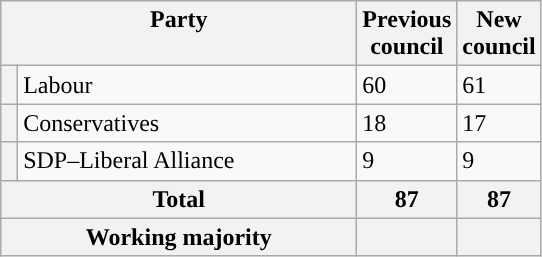<table class="wikitable">
<tr>
<th valign=top colspan="2" style="width: 230px">Party</th>
<th valign=top style="width: 30px">Previous council</th>
<th valign=top style="width: 30px">New council</th>
</tr>
<tr>
<th style="background-color: "></th>
<td>Labour</td>
<td>60</td>
<td>61</td>
</tr>
<tr>
<th style="background-color: "></th>
<td>Conservatives</td>
<td>18</td>
<td>17</td>
</tr>
<tr>
<th style="background-color: "></th>
<td>SDP–Liberal Alliance</td>
<td>9</td>
<td>9</td>
</tr>
<tr>
<th colspan=2>Total</th>
<th style="text-align: center">87</th>
<th colspan=3>87</th>
</tr>
<tr>
<th colspan=2>Working majority</th>
<th></th>
<th></th>
</tr>
</table>
